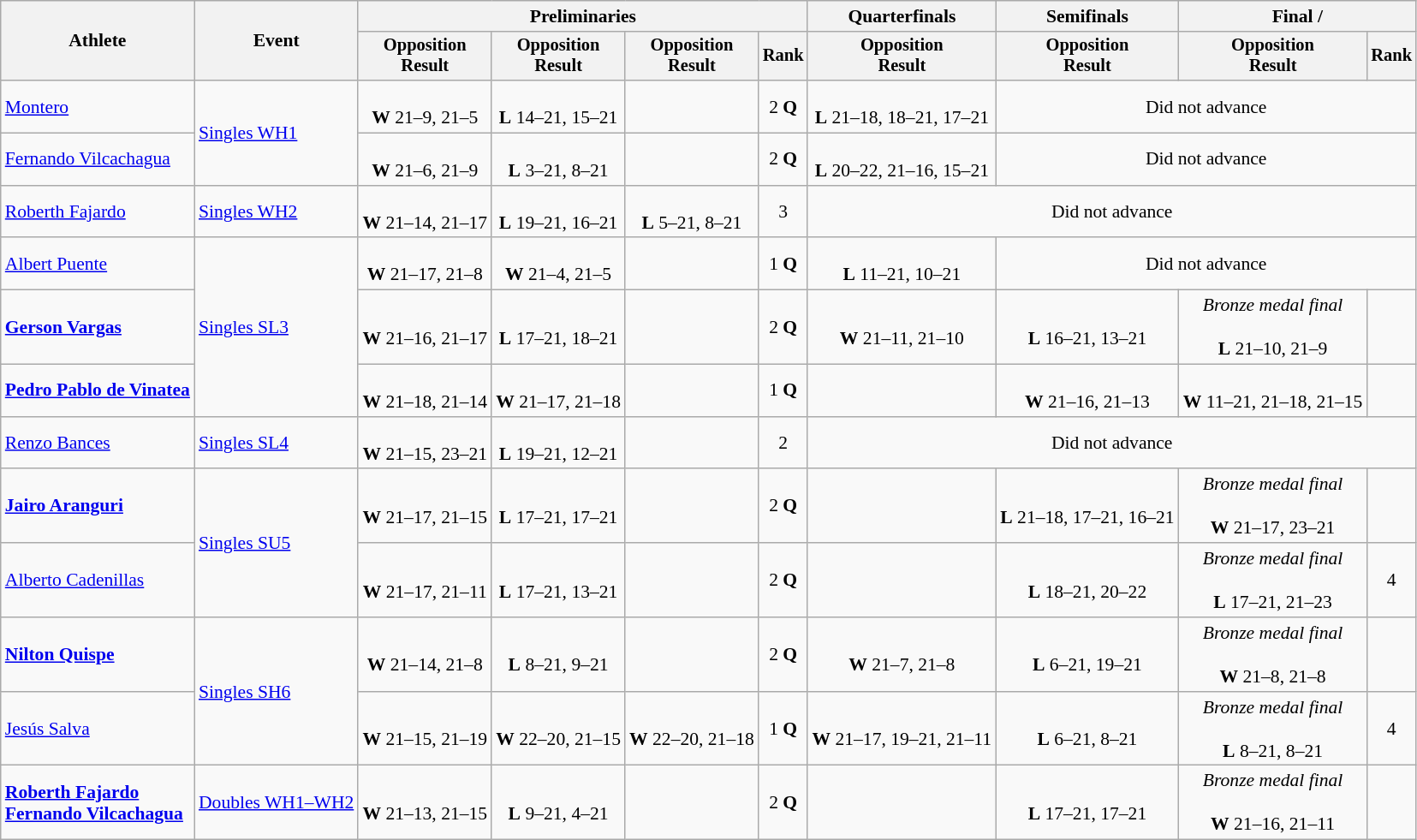<table class=wikitable style="font-size:90%">
<tr>
<th rowspan="2">Athlete</th>
<th rowspan="2">Event</th>
<th colspan="4">Preliminaries</th>
<th>Quarterfinals</th>
<th>Semifinals</th>
<th colspan="2">Final / </th>
</tr>
<tr style="font-size:95%">
<th>Opposition<br>Result</th>
<th>Opposition<br>Result</th>
<th>Opposition<br>Result</th>
<th>Rank</th>
<th>Opposition<br>Result</th>
<th>Opposition<br>Result</th>
<th>Opposition<br>Result</th>
<th>Rank</th>
</tr>
<tr align=center>
<td align=left><a href='#'> Montero</a></td>
<td align=left rowspan=2><a href='#'>Singles WH1</a></td>
<td><br><strong>W</strong> 21–9, 21–5</td>
<td><br><strong>L</strong> 14–21, 15–21</td>
<td></td>
<td>2 <strong>Q</strong></td>
<td><br><strong>L</strong> 21–18, 18–21, 17–21</td>
<td colspan=3>Did not advance</td>
</tr>
<tr align=center>
<td align=left><a href='#'>Fernando Vilcachagua</a></td>
<td><br><strong>W</strong> 21–6, 21–9</td>
<td><br><strong>L</strong> 3–21, 8–21</td>
<td></td>
<td>2 <strong>Q</strong></td>
<td><br><strong>L</strong> 20–22, 21–16, 15–21</td>
<td colspan=3>Did not advance</td>
</tr>
<tr align=center>
<td align=left><a href='#'>Roberth Fajardo</a></td>
<td align=left><a href='#'>Singles WH2</a></td>
<td><br><strong>W</strong> 21–14, 21–17</td>
<td><br><strong>L</strong> 19–21, 16–21</td>
<td><br><strong>L</strong> 5–21, 8–21</td>
<td>3</td>
<td colspan=4>Did not advance</td>
</tr>
<tr align=center>
<td align=left><a href='#'>Albert Puente</a></td>
<td align=left rowspan=3><a href='#'>Singles SL3</a></td>
<td><br><strong>W</strong> 21–17, 21–8</td>
<td><br><strong>W</strong> 21–4, 21–5</td>
<td></td>
<td>1 <strong>Q</strong></td>
<td><br><strong>L</strong> 11–21, 10–21</td>
<td colspan=3>Did not advance</td>
</tr>
<tr align=center>
<td align=left><strong><a href='#'>Gerson Vargas</a></strong></td>
<td><br><strong>W</strong> 21–16, 21–17</td>
<td><br><strong>L</strong> 17–21, 18–21</td>
<td></td>
<td>2 <strong>Q</strong></td>
<td><br><strong>W</strong> 21–11, 21–10</td>
<td><br><strong>L</strong> 16–21, 13–21</td>
<td><em>Bronze medal final</em><br><br><strong>L</strong> 21–10, 21–9</td>
<td></td>
</tr>
<tr align=center>
<td align=left><strong><a href='#'>Pedro Pablo de Vinatea</a></strong></td>
<td><br><strong>W</strong> 21–18, 21–14</td>
<td><br><strong>W</strong> 21–17, 21–18</td>
<td></td>
<td>1 <strong>Q</strong></td>
<td></td>
<td><br><strong>W</strong> 21–16, 21–13</td>
<td><br><strong>W</strong> 11–21, 21–18, 21–15</td>
<td></td>
</tr>
<tr align=center>
<td align=left><a href='#'>Renzo Bances</a></td>
<td align=left><a href='#'>Singles SL4</a></td>
<td><br><strong>W</strong> 21–15, 23–21</td>
<td><br><strong>L</strong> 19–21, 12–21</td>
<td></td>
<td>2</td>
<td colspan=4>Did not advance</td>
</tr>
<tr align=center>
<td align=left><strong><a href='#'>Jairo Aranguri</a></strong></td>
<td align=left rowspan=2><a href='#'>Singles SU5</a></td>
<td><br><strong>W</strong> 21–17, 21–15</td>
<td><br><strong>L</strong> 17–21, 17–21</td>
<td></td>
<td>2 <strong>Q</strong></td>
<td></td>
<td><br><strong>L</strong> 21–18, 17–21, 16–21</td>
<td><em>Bronze medal final</em><br><br><strong>W</strong> 21–17, 23–21</td>
<td></td>
</tr>
<tr align=center>
<td align=left><a href='#'>Alberto Cadenillas</a></td>
<td><br><strong>W</strong> 21–17, 21–11</td>
<td><br><strong>L</strong> 17–21, 13–21</td>
<td></td>
<td>2 <strong>Q</strong></td>
<td></td>
<td><br><strong>L</strong> 18–21, 20–22</td>
<td><em>Bronze medal final</em><br><br><strong>L</strong> 17–21, 21–23</td>
<td>4</td>
</tr>
<tr align=center>
<td align=left><strong><a href='#'>Nilton Quispe</a></strong></td>
<td align=left rowspan=2><a href='#'>Singles SH6</a></td>
<td><br><strong>W</strong> 21–14, 21–8</td>
<td><br><strong>L</strong> 8–21, 9–21</td>
<td></td>
<td>2 <strong>Q</strong></td>
<td><br><strong>W</strong> 21–7, 21–8</td>
<td><br><strong>L</strong> 6–21, 19–21</td>
<td><em>Bronze medal final</em><br><br><strong>W</strong> 21–8, 21–8</td>
<td></td>
</tr>
<tr align=center>
<td align=left><a href='#'>Jesús Salva</a></td>
<td><br><strong>W</strong> 21–15, 21–19</td>
<td><br><strong>W</strong> 22–20, 21–15</td>
<td><br><strong>W</strong> 22–20, 21–18</td>
<td>1 <strong>Q</strong></td>
<td><br><strong>W</strong> 21–17, 19–21, 21–11</td>
<td><br><strong>L</strong> 6–21, 8–21</td>
<td><em>Bronze medal final</em><br><br><strong>L</strong> 8–21, 8–21</td>
<td>4</td>
</tr>
<tr align=center>
<td align=left><strong><a href='#'>Roberth Fajardo</a><br><a href='#'>Fernando Vilcachagua</a></strong></td>
<td align=left><a href='#'>Doubles WH1–WH2</a></td>
<td><br><strong>W</strong> 21–13, 21–15</td>
<td><br><strong>L</strong> 9–21, 4–21</td>
<td></td>
<td>2 <strong>Q</strong></td>
<td></td>
<td><br><strong>L</strong> 17–21, 17–21</td>
<td><em>Bronze medal final</em><br><br><strong>W</strong> 21–16, 21–11</td>
<td></td>
</tr>
</table>
